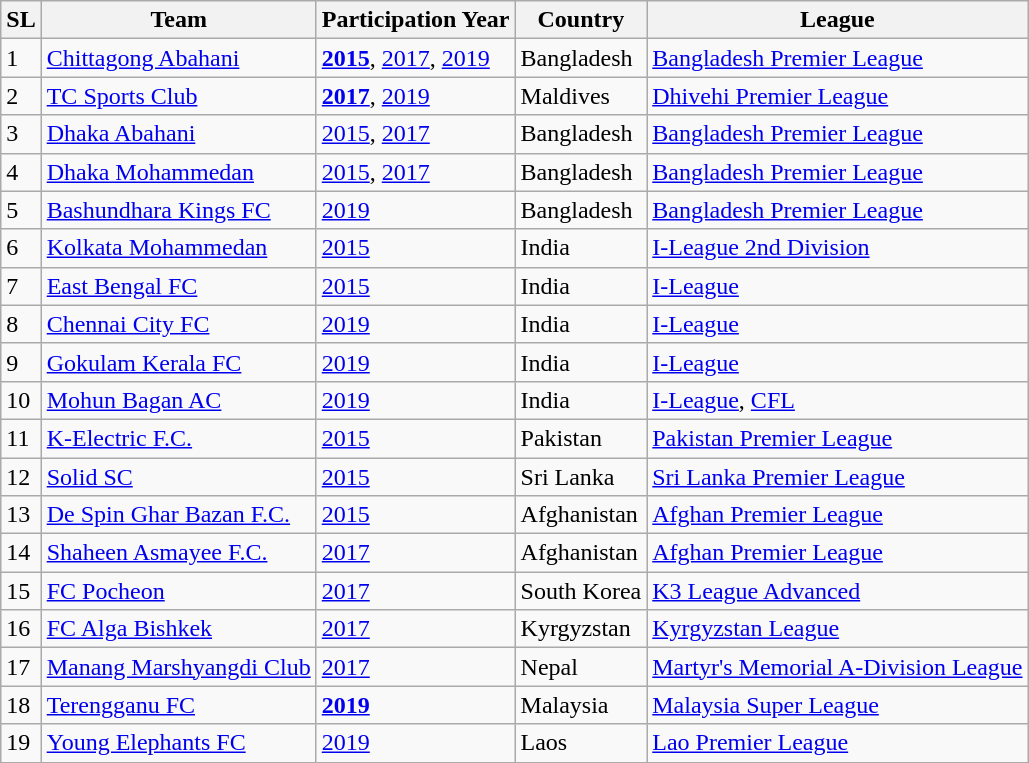<table class="wikitable sortable">
<tr>
<th>SL</th>
<th>Team</th>
<th>Participation Year</th>
<th>Country</th>
<th>League</th>
</tr>
<tr>
<td>1</td>
<td> <a href='#'>Chittagong Abahani</a></td>
<td><strong><a href='#'>2015</a></strong>, <a href='#'>2017</a>, <a href='#'>2019</a></td>
<td>Bangladesh</td>
<td><a href='#'>Bangladesh Premier League</a></td>
</tr>
<tr>
<td>2</td>
<td> <a href='#'>TC Sports Club</a></td>
<td><a href='#'><strong>2017</strong></a>, <a href='#'>2019</a></td>
<td>Maldives</td>
<td><a href='#'>Dhivehi Premier League</a></td>
</tr>
<tr>
<td>3</td>
<td> <a href='#'>Dhaka Abahani</a></td>
<td><a href='#'>2015</a>, <a href='#'>2017</a></td>
<td>Bangladesh</td>
<td><a href='#'>Bangladesh Premier League</a></td>
</tr>
<tr>
<td>4</td>
<td> <a href='#'>Dhaka Mohammedan</a></td>
<td><a href='#'>2015</a>, <a href='#'>2017</a></td>
<td>Bangladesh</td>
<td><a href='#'>Bangladesh Premier League</a></td>
</tr>
<tr>
<td>5</td>
<td> <a href='#'>Bashundhara Kings FC</a></td>
<td><a href='#'>2019</a></td>
<td>Bangladesh</td>
<td><a href='#'>Bangladesh Premier League</a></td>
</tr>
<tr>
<td>6</td>
<td> <a href='#'>Kolkata Mohammedan</a></td>
<td><a href='#'>2015</a></td>
<td>India</td>
<td><a href='#'>I-League 2nd Division</a></td>
</tr>
<tr>
<td>7</td>
<td> <a href='#'>East Bengal FC</a></td>
<td><a href='#'>2015</a></td>
<td>India</td>
<td><a href='#'>I-League</a></td>
</tr>
<tr>
<td>8</td>
<td> <a href='#'>Chennai City FC</a></td>
<td><a href='#'>2019</a></td>
<td>India</td>
<td><a href='#'>I-League</a></td>
</tr>
<tr>
<td>9</td>
<td> <a href='#'>Gokulam Kerala FC</a></td>
<td><a href='#'>2019</a></td>
<td>India</td>
<td><a href='#'>I-League</a></td>
</tr>
<tr>
<td>10</td>
<td> <a href='#'>Mohun Bagan AC</a></td>
<td><a href='#'>2019</a></td>
<td>India</td>
<td><a href='#'>I-League</a>, <a href='#'>CFL</a></td>
</tr>
<tr>
<td>11</td>
<td> <a href='#'>K-Electric F.C.</a></td>
<td><a href='#'>2015</a></td>
<td>Pakistan</td>
<td><a href='#'>Pakistan Premier League</a></td>
</tr>
<tr>
<td>12</td>
<td> <a href='#'>Solid SC</a></td>
<td><a href='#'>2015</a></td>
<td>Sri Lanka</td>
<td><a href='#'>Sri Lanka Premier League</a></td>
</tr>
<tr>
<td>13</td>
<td> <a href='#'>De Spin Ghar Bazan F.C.</a></td>
<td><a href='#'>2015</a></td>
<td>Afghanistan</td>
<td><a href='#'>Afghan Premier League</a></td>
</tr>
<tr>
<td>14</td>
<td> <a href='#'>Shaheen Asmayee F.C.</a></td>
<td><a href='#'>2017</a></td>
<td>Afghanistan</td>
<td><a href='#'>Afghan Premier League</a></td>
</tr>
<tr>
<td>15</td>
<td> <a href='#'>FC Pocheon</a></td>
<td><a href='#'>2017</a></td>
<td>South Korea</td>
<td><a href='#'>K3 League Advanced</a></td>
</tr>
<tr>
<td>16</td>
<td> <a href='#'>FC Alga Bishkek</a></td>
<td><a href='#'>2017</a></td>
<td>Kyrgyzstan</td>
<td><a href='#'>Kyrgyzstan League</a></td>
</tr>
<tr>
<td>17</td>
<td> <a href='#'>Manang Marshyangdi Club</a></td>
<td><a href='#'>2017</a></td>
<td>Nepal</td>
<td><a href='#'>Martyr's Memorial A-Division League</a></td>
</tr>
<tr>
<td>18</td>
<td> <a href='#'>Terengganu FC</a></td>
<td><strong><a href='#'>2019</a></strong></td>
<td>Malaysia</td>
<td><a href='#'>Malaysia Super League</a></td>
</tr>
<tr>
<td>19</td>
<td> <a href='#'>Young Elephants FC</a></td>
<td><a href='#'>2019</a></td>
<td>Laos</td>
<td><a href='#'>Lao Premier League</a></td>
</tr>
</table>
